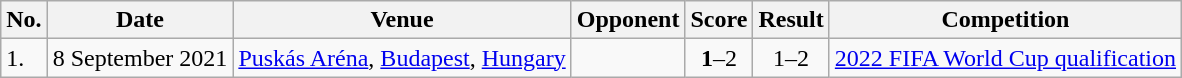<table class="wikitable sortable">
<tr>
<th scope="col">No.</th>
<th scope="col">Date</th>
<th scope="col">Venue</th>
<th scope="col">Opponent</th>
<th scope="col">Score</th>
<th scope="col">Result</th>
<th scope="col">Competition</th>
</tr>
<tr>
<td>1.</td>
<td>8 September 2021</td>
<td><a href='#'>Puskás Aréna</a>, <a href='#'>Budapest</a>, <a href='#'>Hungary</a></td>
<td></td>
<td align="center"><strong>1</strong>–2</td>
<td align="center">1–2</td>
<td><a href='#'>2022 FIFA World Cup qualification</a></td>
</tr>
</table>
